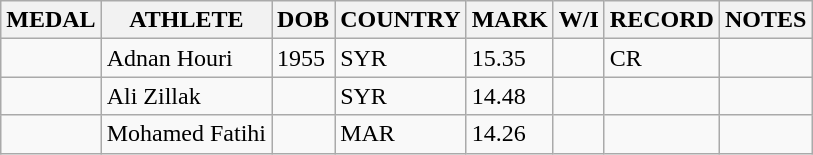<table class="wikitable">
<tr>
<th>MEDAL</th>
<th>ATHLETE</th>
<th>DOB</th>
<th>COUNTRY</th>
<th>MARK</th>
<th>W/I</th>
<th>RECORD</th>
<th>NOTES</th>
</tr>
<tr>
<td></td>
<td>Adnan Houri</td>
<td>1955</td>
<td>SYR</td>
<td>15.35</td>
<td></td>
<td>CR</td>
<td></td>
</tr>
<tr>
<td></td>
<td>Ali Zillak</td>
<td></td>
<td>SYR</td>
<td>14.48</td>
<td></td>
<td></td>
<td></td>
</tr>
<tr>
<td></td>
<td>Mohamed Fatihi</td>
<td></td>
<td>MAR</td>
<td>14.26</td>
<td></td>
<td></td>
<td></td>
</tr>
</table>
